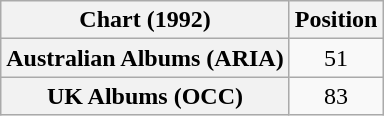<table class="wikitable sortable plainrowheaders" style="text-align:center">
<tr>
<th>Chart (1992)</th>
<th>Position</th>
</tr>
<tr>
<th scope="row">Australian Albums (ARIA)</th>
<td style="text-align:center;">51</td>
</tr>
<tr>
<th scope="row">UK Albums (OCC)</th>
<td style="text-align:center;">83</td>
</tr>
</table>
